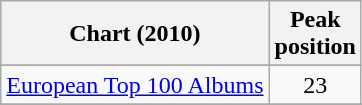<table class="wikitable sortable">
<tr>
<th>Chart (2010)</th>
<th>Peak<br>position</th>
</tr>
<tr>
</tr>
<tr>
<td><a href='#'>European Top 100 Albums</a></td>
<td style="text-align:center;">23</td>
</tr>
<tr>
</tr>
<tr>
</tr>
</table>
